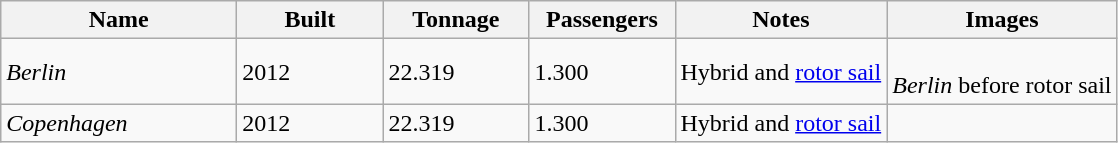<table class="wikitable sortable" border="1">
<tr>
<th scope="col" width="150pt">Name</th>
<th scope="col" width="90pt">Built</th>
<th scope="col" width="90pt">Tonnage</th>
<th scope="col" width="90pt">Passengers</th>
<th scope="col" class="unsortable">Notes</th>
<th scope="col" class="unsortable">Images</th>
</tr>
<tr>
<td><em>Berlin</em></td>
<td>2012</td>
<td>22.319</td>
<td>1.300</td>
<td>Hybrid and <a href='#'>rotor sail</a></td>
<td> <br><em>Berlin</em> before rotor sail</td>
</tr>
<tr>
<td><em>Copenhagen</em></td>
<td>2012</td>
<td>22.319</td>
<td>1.300</td>
<td>Hybrid and <a href='#'>rotor sail</a></td>
<td></td>
</tr>
</table>
